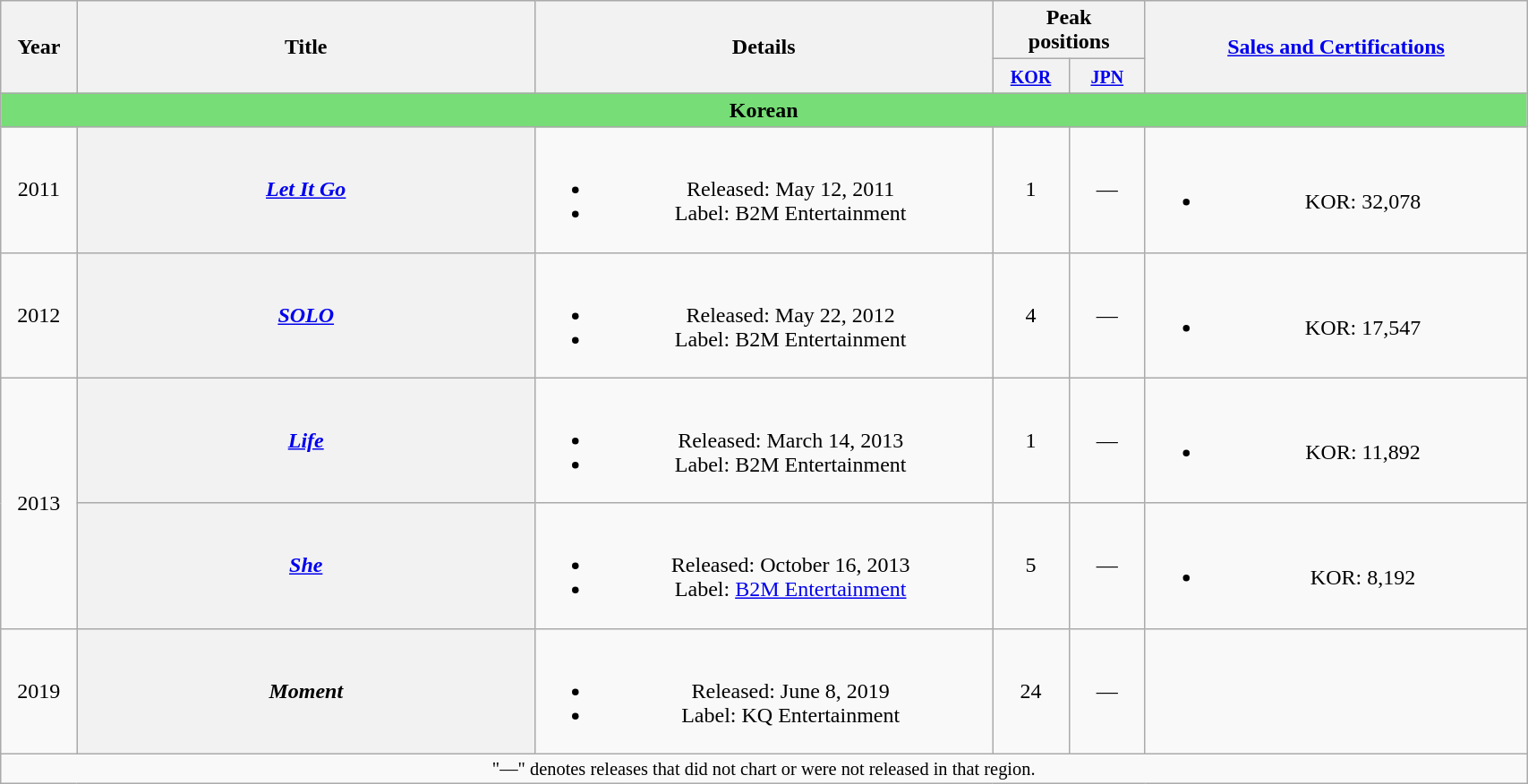<table class="wikitable plainrowheaders" style="width:90%; text-align:center;">
<tr>
<th rowspan=2 width=5%>Year</th>
<th rowspan="2" width=30%>Title</th>
<th rowspan="2" width=30%>Details</th>
<th colspan="2" width=10%>Peak<br>positions</th>
<th rowspan="2" width=25%><a href='#'>Sales and Certifications</a></th>
</tr>
<tr>
<th style="width:2.5em;"><small><strong><a href='#'>KOR</a></strong><br></small></th>
<th style="width:2.5em;"><small><strong><a href='#'>JPN</a></strong><br></small></th>
</tr>
<tr>
<th colspan=6 style="background:#77DD77;">Korean</th>
</tr>
<tr>
<td>2011</td>
<th scope=row><strong><em><a href='#'>Let It Go</a></em></strong></th>
<td><br><ul><li>Released: May 12, 2011</li><li>Label: B2M Entertainment</li></ul></td>
<td>1</td>
<td>—</td>
<td><br><ul><li>KOR: 32,078</li></ul></td>
</tr>
<tr>
<td>2012</td>
<th scope=row><strong><em><a href='#'>SOLO</a></em></strong></th>
<td><br><ul><li>Released: May 22, 2012</li><li>Label: B2M Entertainment</li></ul></td>
<td>4</td>
<td>—</td>
<td><br><ul><li>KOR: 17,547</li></ul></td>
</tr>
<tr>
<td rowspan=2>2013</td>
<th scope=row><strong><em><a href='#'>Life</a></em></strong></th>
<td><br><ul><li>Released: March 14, 2013</li><li>Label: B2M Entertainment</li></ul></td>
<td>1</td>
<td>—</td>
<td><br><ul><li>KOR: 11,892</li></ul></td>
</tr>
<tr>
<th scope=row><strong><em><a href='#'>She</a></em></strong></th>
<td><br><ul><li>Released: October 16, 2013</li><li>Label: <a href='#'>B2M Entertainment</a></li></ul></td>
<td>5</td>
<td>—</td>
<td><br><ul><li>KOR: 8,192</li></ul></td>
</tr>
<tr>
<td>2019</td>
<th scope=row><em>Moment</em></th>
<td><br><ul><li>Released: June 8, 2019</li><li>Label: KQ Entertainment</li></ul></td>
<td>24</td>
<td>—</td>
<td></td>
</tr>
<tr>
<td colspan="6" style="font-size: 85%;">"—" denotes releases that did not chart or were not released in that region.</td>
</tr>
</table>
